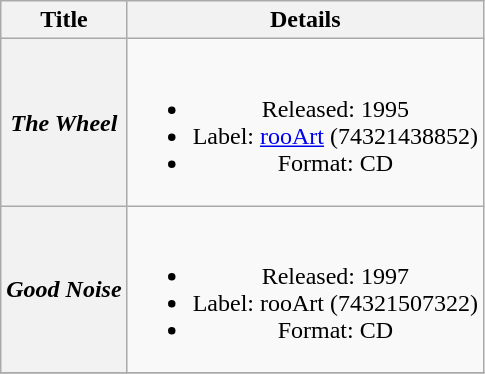<table class="wikitable plainrowheaders" style="text-align:center;">
<tr>
<th scope="col">Title</th>
<th scope="col">Details</th>
</tr>
<tr>
<th scope="row"><em>The Wheel</em></th>
<td><br><ul><li>Released: 1995</li><li>Label: <a href='#'>rooArt</a> (74321438852)</li><li>Format: CD</li></ul></td>
</tr>
<tr>
<th scope="row"><em>Good Noise</em></th>
<td><br><ul><li>Released: 1997</li><li>Label: rooArt (74321507322)</li><li>Format: CD</li></ul></td>
</tr>
<tr>
</tr>
</table>
